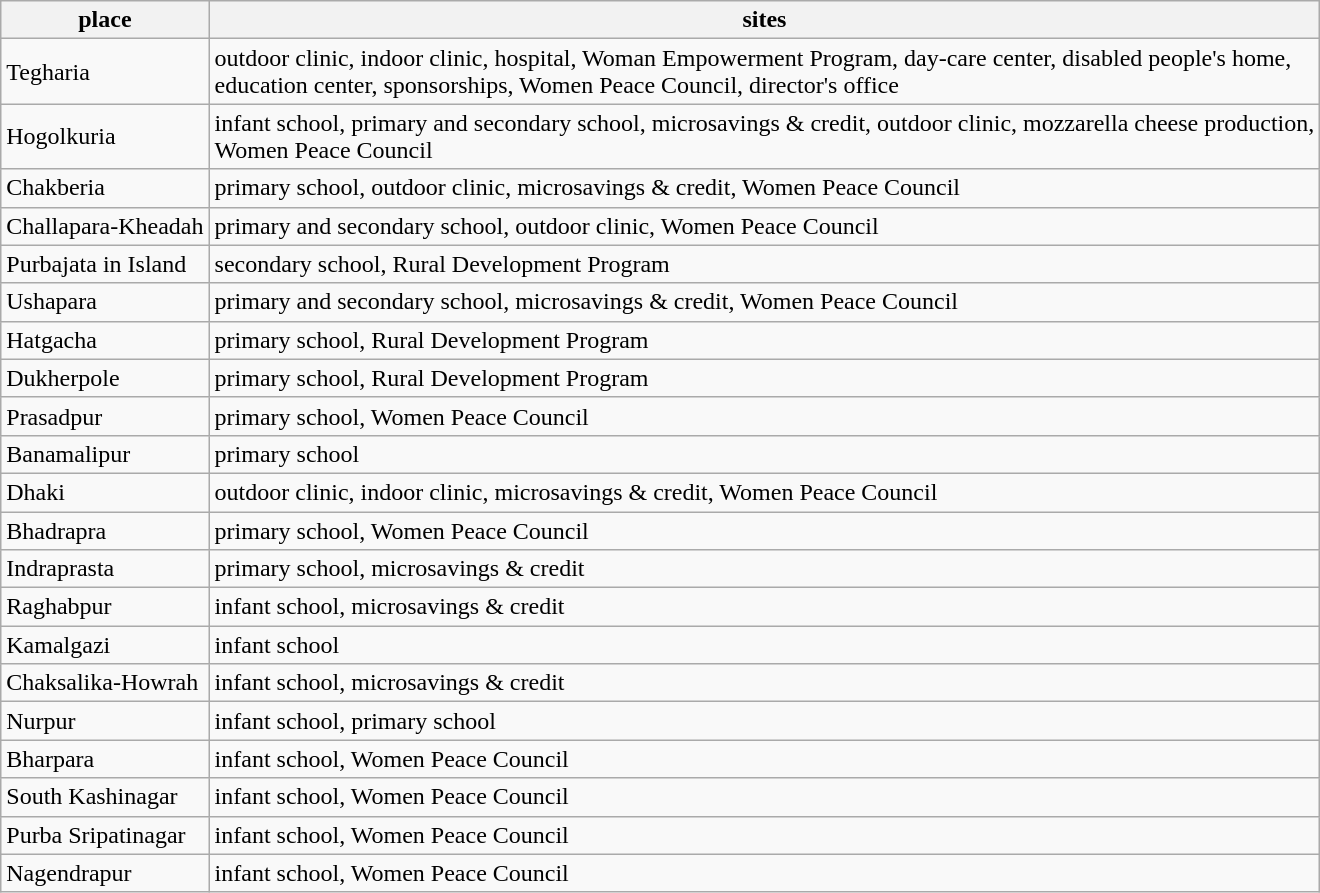<table class="wikitable sortable">
<tr>
<th>place</th>
<th>sites</th>
</tr>
<tr>
<td>Tegharia</td>
<td>outdoor clinic, indoor clinic, hospital, Woman Empowerment Program, day-care center, disabled people's home,<br>education center, sponsorships, Women Peace Council, director's office</td>
</tr>
<tr>
<td>Hogolkuria</td>
<td>infant school, primary and secondary school, microsavings & credit, outdoor clinic, mozzarella cheese production,<br>Women Peace Council</td>
</tr>
<tr>
<td>Chakberia</td>
<td>primary school, outdoor clinic, microsavings & credit, Women Peace Council</td>
</tr>
<tr>
<td>Challapara-Kheadah</td>
<td>primary and  secondary school, outdoor clinic, Women Peace Council</td>
</tr>
<tr>
<td>Purbajata in Island</td>
<td>secondary school, Rural Development Program</td>
</tr>
<tr>
<td>Ushapara</td>
<td>primary and secondary school, microsavings & credit, Women Peace Council</td>
</tr>
<tr>
<td>Hatgacha</td>
<td>primary school, Rural Development Program</td>
</tr>
<tr>
<td>Dukherpole</td>
<td>primary school, Rural Development Program</td>
</tr>
<tr>
<td>Prasadpur</td>
<td>primary school, Women Peace Council</td>
</tr>
<tr>
<td>Banamalipur</td>
<td>primary school</td>
</tr>
<tr>
<td>Dhaki</td>
<td>outdoor clinic, indoor clinic, microsavings & credit, Women Peace Council</td>
</tr>
<tr>
<td>Bhadrapra</td>
<td>primary school, Women Peace Council</td>
</tr>
<tr>
<td>Indraprasta</td>
<td>primary school, microsavings & credit</td>
</tr>
<tr>
<td>Raghabpur</td>
<td>infant school, microsavings & credit</td>
</tr>
<tr>
<td>Kamalgazi</td>
<td>infant school</td>
</tr>
<tr>
<td>Chaksalika-Howrah</td>
<td>infant school, microsavings & credit</td>
</tr>
<tr>
<td>Nurpur</td>
<td>infant school, primary school</td>
</tr>
<tr>
<td>Bharpara</td>
<td>infant school, Women Peace Council</td>
</tr>
<tr>
<td>South Kashinagar</td>
<td>infant school, Women Peace Council</td>
</tr>
<tr>
<td>Purba Sripatinagar</td>
<td>infant school, Women Peace Council</td>
</tr>
<tr>
<td>Nagendrapur</td>
<td>infant school, Women Peace Council</td>
</tr>
</table>
